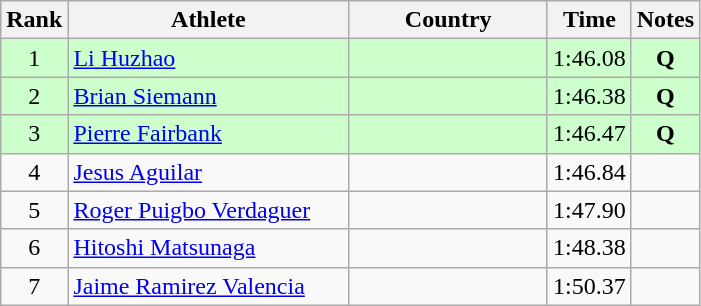<table class="wikitable sortable" style="text-align:center">
<tr>
<th>Rank</th>
<th style="width:180px">Athlete</th>
<th style="width:125px">Country</th>
<th>Time</th>
<th>Notes</th>
</tr>
<tr style="background:#cfc;">
<td>1</td>
<td style="text-align:left;"><a href='#'>Li Huzhao</a></td>
<td style="text-align:left;"></td>
<td>1:46.08</td>
<td><strong>Q</strong></td>
</tr>
<tr style="background:#cfc;">
<td>2</td>
<td style="text-align:left;"><a href='#'>Brian Siemann</a></td>
<td style="text-align:left;"></td>
<td>1:46.38</td>
<td><strong>Q</strong></td>
</tr>
<tr style="background:#cfc;">
<td>3</td>
<td style="text-align:left;"><a href='#'>Pierre Fairbank</a></td>
<td style="text-align:left;"></td>
<td>1:46.47</td>
<td><strong>Q</strong></td>
</tr>
<tr>
<td>4</td>
<td style="text-align:left;"><a href='#'>Jesus Aguilar</a></td>
<td style="text-align:left;"></td>
<td>1:46.84</td>
<td></td>
</tr>
<tr>
<td>5</td>
<td style="text-align:left;"><a href='#'>Roger Puigbo Verdaguer</a></td>
<td style="text-align:left;"></td>
<td>1:47.90</td>
<td></td>
</tr>
<tr>
<td>6</td>
<td style="text-align:left;"><a href='#'>Hitoshi Matsunaga</a></td>
<td style="text-align:left;"></td>
<td>1:48.38</td>
<td></td>
</tr>
<tr>
<td>7</td>
<td style="text-align:left;"><a href='#'>Jaime Ramirez Valencia</a></td>
<td style="text-align:left;"></td>
<td>1:50.37</td>
<td></td>
</tr>
</table>
